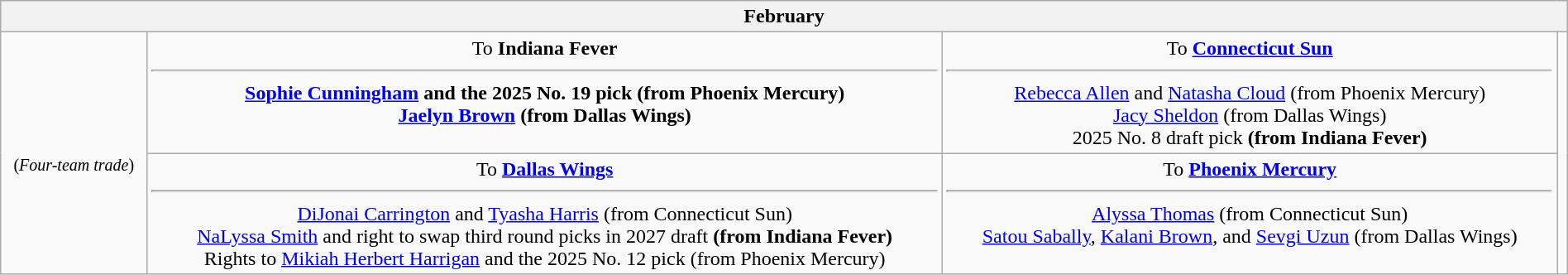<table class="wikitable sortable" style="width:100%; text-align: center">
<tr>
<th colspan="4">February</th>
</tr>
<tr>
<td rowspan="2"><br><small>(<em>Four-team trade</em>)</small></td>
<td style="vertical-align:top;">To <strong>Indiana Fever</strong><hr><strong><a href='#'>Sophie Cunningham</a> and the 2025 No. 19 pick (from Phoenix Mercury)<br><a href='#'>Jaelyn Brown</a> (from Dallas Wings)</strong></td>
<td style="vertical-align:top;">To <strong><a href='#'>Connecticut Sun</a></strong><hr><a href='#'>Rebecca Allen</a> and <a href='#'>Natasha Cloud</a> (from Phoenix Mercury)<br><a href='#'>Jacy Sheldon</a> (from Dallas Wings)<br>2025 No. 8 draft pick <strong>(from Indiana Fever)</strong></td>
<td rowspan=2></td>
</tr>
<tr>
<td style="vertical-align:top;">To <strong><a href='#'>Dallas Wings</a></strong><hr><a href='#'>DiJonai Carrington</a> and <a href='#'>Tyasha Harris</a> (from Connecticut Sun)<br><a href='#'>NaLyssa Smith</a> and right to swap third round picks in 2027 draft <strong>(from Indiana Fever)</strong><br>Rights to <a href='#'>Mikiah Herbert Harrigan</a> and the 2025 No. 12 pick (from Phoenix Mercury)</td>
<td style="vertical-align:top;">To <strong><a href='#'>Phoenix Mercury</a></strong><hr><a href='#'>Alyssa Thomas</a> (from Connecticut Sun)<br> <a href='#'>Satou Sabally</a>, <a href='#'>Kalani Brown</a>, and <a href='#'>Sevgi Uzun</a> (from Dallas Wings)</td>
</tr>
</table>
